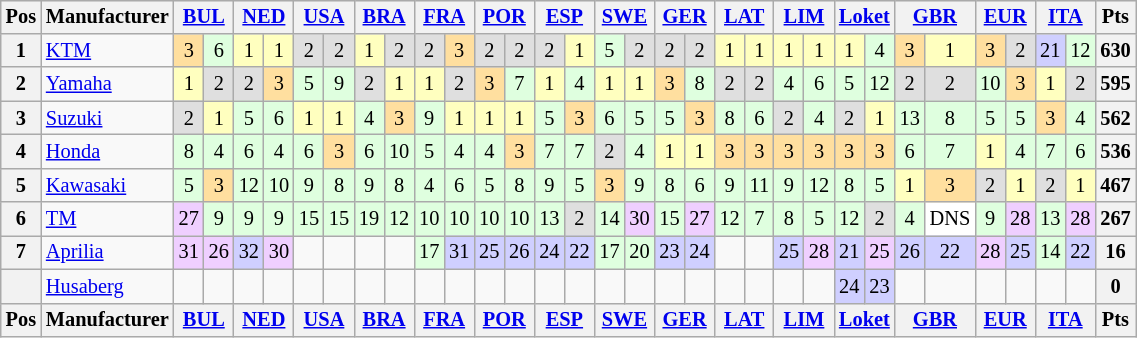<table align="left"| class="wikitable" style="font-size: 85%; text-align: center">
<tr valign="top">
<th valign="middle">Pos</th>
<th valign="middle">Manufacturer</th>
<th colspan=2><a href='#'>BUL</a><br></th>
<th colspan=2><a href='#'>NED</a><br></th>
<th colspan=2><a href='#'>USA</a><br></th>
<th colspan=2><a href='#'>BRA</a><br></th>
<th colspan=2><a href='#'>FRA</a><br></th>
<th colspan=2><a href='#'>POR</a><br></th>
<th colspan=2><a href='#'>ESP</a><br></th>
<th colspan=2><a href='#'>SWE</a><br></th>
<th colspan=2><a href='#'>GER</a><br></th>
<th colspan=2><a href='#'>LAT</a><br></th>
<th colspan=2><a href='#'>LIM</a><br></th>
<th colspan=2><a href='#'>Loket</a><br></th>
<th colspan=2><a href='#'>GBR</a><br></th>
<th colspan=2><a href='#'>EUR</a><br></th>
<th colspan=2><a href='#'>ITA</a><br></th>
<th valign="middle">Pts</th>
</tr>
<tr>
<th>1</th>
<td align=left> <a href='#'>KTM</a></td>
<td style="background:#ffdf9f;">3</td>
<td style="background:#dfffdf;">6</td>
<td style="background:#ffffbf;">1</td>
<td style="background:#ffffbf;">1</td>
<td style="background:#dfdfdf;">2</td>
<td style="background:#dfdfdf;">2</td>
<td style="background:#ffffbf;">1</td>
<td style="background:#dfdfdf;">2</td>
<td style="background:#dfdfdf;">2</td>
<td style="background:#ffdf9f;">3</td>
<td style="background:#dfdfdf;">2</td>
<td style="background:#dfdfdf;">2</td>
<td style="background:#dfdfdf;">2</td>
<td style="background:#ffffbf;">1</td>
<td style="background:#dfffdf;">5</td>
<td style="background:#dfdfdf;">2</td>
<td style="background:#dfdfdf;">2</td>
<td style="background:#dfdfdf;">2</td>
<td style="background:#ffffbf;">1</td>
<td style="background:#ffffbf;">1</td>
<td style="background:#ffffbf;">1</td>
<td style="background:#ffffbf;">1</td>
<td style="background:#ffffbf;">1</td>
<td style="background:#dfffdf;">4</td>
<td style="background:#ffdf9f;">3</td>
<td style="background:#ffffbf;">1</td>
<td style="background:#ffdf9f;">3</td>
<td style="background:#dfdfdf;">2</td>
<td style="background:#cfcfff;">21</td>
<td style="background:#dfffdf;">12</td>
<th>630</th>
</tr>
<tr>
<th>2</th>
<td align=left> <a href='#'>Yamaha</a></td>
<td style="background:#ffffbf;">1</td>
<td style="background:#dfdfdf;">2</td>
<td style="background:#dfdfdf;">2</td>
<td style="background:#ffdf9f;">3</td>
<td style="background:#dfffdf;">5</td>
<td style="background:#dfffdf;">9</td>
<td style="background:#dfdfdf;">2</td>
<td style="background:#ffffbf;">1</td>
<td style="background:#ffffbf;">1</td>
<td style="background:#dfdfdf;">2</td>
<td style="background:#ffdf9f;">3</td>
<td style="background:#dfffdf;">7</td>
<td style="background:#ffffbf;">1</td>
<td style="background:#dfffdf;">4</td>
<td style="background:#ffffbf;">1</td>
<td style="background:#ffffbf;">1</td>
<td style="background:#ffdf9f;">3</td>
<td style="background:#dfffdf;">8</td>
<td style="background:#dfdfdf;">2</td>
<td style="background:#dfdfdf;">2</td>
<td style="background:#dfffdf;">4</td>
<td style="background:#dfffdf;">6</td>
<td style="background:#dfffdf;">5</td>
<td style="background:#dfffdf;">12</td>
<td style="background:#dfdfdf;">2</td>
<td style="background:#dfdfdf;">2</td>
<td style="background:#dfffdf;">10</td>
<td style="background:#ffdf9f;">3</td>
<td style="background:#ffffbf;">1</td>
<td style="background:#dfdfdf;">2</td>
<th>595</th>
</tr>
<tr>
<th>3</th>
<td align=left> <a href='#'>Suzuki</a></td>
<td style="background:#dfdfdf;">2</td>
<td style="background:#ffffbf;">1</td>
<td style="background:#dfffdf;">5</td>
<td style="background:#dfffdf;">6</td>
<td style="background:#ffffbf;">1</td>
<td style="background:#ffffbf;">1</td>
<td style="background:#dfffdf;">4</td>
<td style="background:#ffdf9f;">3</td>
<td style="background:#dfffdf;">9</td>
<td style="background:#ffffbf;">1</td>
<td style="background:#ffffbf;">1</td>
<td style="background:#ffffbf;">1</td>
<td style="background:#dfffdf;">5</td>
<td style="background:#ffdf9f;">3</td>
<td style="background:#dfffdf;">6</td>
<td style="background:#dfffdf;">5</td>
<td style="background:#dfffdf;">5</td>
<td style="background:#ffdf9f;">3</td>
<td style="background:#dfffdf;">8</td>
<td style="background:#dfffdf;">6</td>
<td style="background:#dfdfdf;">2</td>
<td style="background:#dfffdf;">4</td>
<td style="background:#dfdfdf;">2</td>
<td style="background:#ffffbf;">1</td>
<td style="background:#dfffdf;">13</td>
<td style="background:#dfffdf;">8</td>
<td style="background:#dfffdf;">5</td>
<td style="background:#dfffdf;">5</td>
<td style="background:#ffdf9f;">3</td>
<td style="background:#dfffdf;">4</td>
<th>562</th>
</tr>
<tr>
<th>4</th>
<td align=left> <a href='#'>Honda</a></td>
<td style="background:#dfffdf;">8</td>
<td style="background:#dfffdf;">4</td>
<td style="background:#dfffdf;">6</td>
<td style="background:#dfffdf;">4</td>
<td style="background:#dfffdf;">6</td>
<td style="background:#ffdf9f;">3</td>
<td style="background:#dfffdf;">6</td>
<td style="background:#dfffdf;">10</td>
<td style="background:#dfffdf;">5</td>
<td style="background:#dfffdf;">4</td>
<td style="background:#dfffdf;">4</td>
<td style="background:#ffdf9f;">3</td>
<td style="background:#dfffdf;">7</td>
<td style="background:#dfffdf;">7</td>
<td style="background:#dfdfdf;">2</td>
<td style="background:#dfffdf;">4</td>
<td style="background:#ffffbf;">1</td>
<td style="background:#ffffbf;">1</td>
<td style="background:#ffdf9f;">3</td>
<td style="background:#ffdf9f;">3</td>
<td style="background:#ffdf9f;">3</td>
<td style="background:#ffdf9f;">3</td>
<td style="background:#ffdf9f;">3</td>
<td style="background:#ffdf9f;">3</td>
<td style="background:#dfffdf;">6</td>
<td style="background:#dfffdf;">7</td>
<td style="background:#ffffbf;">1</td>
<td style="background:#dfffdf;">4</td>
<td style="background:#dfffdf;">7</td>
<td style="background:#dfffdf;">6</td>
<th>536</th>
</tr>
<tr>
<th>5</th>
<td align=left> <a href='#'>Kawasaki</a></td>
<td style="background:#dfffdf;">5</td>
<td style="background:#ffdf9f;">3</td>
<td style="background:#dfffdf;">12</td>
<td style="background:#dfffdf;">10</td>
<td style="background:#dfffdf;">9</td>
<td style="background:#dfffdf;">8</td>
<td style="background:#dfffdf;">9</td>
<td style="background:#dfffdf;">8</td>
<td style="background:#dfffdf;">4</td>
<td style="background:#dfffdf;">6</td>
<td style="background:#dfffdf;">5</td>
<td style="background:#dfffdf;">8</td>
<td style="background:#dfffdf;">9</td>
<td style="background:#dfffdf;">5</td>
<td style="background:#ffdf9f;">3</td>
<td style="background:#dfffdf;">9</td>
<td style="background:#dfffdf;">8</td>
<td style="background:#dfffdf;">6</td>
<td style="background:#dfffdf;">9</td>
<td style="background:#dfffdf;">11</td>
<td style="background:#dfffdf;">9</td>
<td style="background:#dfffdf;">12</td>
<td style="background:#dfffdf;">8</td>
<td style="background:#dfffdf;">5</td>
<td style="background:#ffffbf;">1</td>
<td style="background:#ffdf9f;">3</td>
<td style="background:#dfdfdf;">2</td>
<td style="background:#ffffbf;">1</td>
<td style="background:#dfdfdf;">2</td>
<td style="background:#ffffbf;">1</td>
<th>467</th>
</tr>
<tr>
<th>6</th>
<td align=left> <a href='#'>TM</a></td>
<td style="background:#efcfff;">27</td>
<td style="background:#dfffdf;">9</td>
<td style="background:#dfffdf;">9</td>
<td style="background:#dfffdf;">9</td>
<td style="background:#dfffdf;">15</td>
<td style="background:#dfffdf;">15</td>
<td style="background:#dfffdf;">19</td>
<td style="background:#dfffdf;">12</td>
<td style="background:#dfffdf;">10</td>
<td style="background:#dfffdf;">10</td>
<td style="background:#dfffdf;">10</td>
<td style="background:#dfffdf;">10</td>
<td style="background:#dfffdf;">13</td>
<td style="background:#dfdfdf;">2</td>
<td style="background:#dfffdf;">14</td>
<td style="background:#efcfff;">30</td>
<td style="background:#dfffdf;">15</td>
<td style="background:#efcfff;">27</td>
<td style="background:#dfffdf;">12</td>
<td style="background:#dfffdf;">7</td>
<td style="background:#dfffdf;">8</td>
<td style="background:#dfffdf;">5</td>
<td style="background:#dfffdf;">12</td>
<td style="background:#dfdfdf;">2</td>
<td style="background:#dfffdf;">4</td>
<td style="background:#ffffff;">DNS</td>
<td style="background:#dfffdf;">9</td>
<td style="background:#efcfff;">28</td>
<td style="background:#dfffdf;">13</td>
<td style="background:#efcfff;">28</td>
<th>267</th>
</tr>
<tr>
<th>7</th>
<td align=left> <a href='#'>Aprilia</a></td>
<td style="background:#efcfff;">31</td>
<td style="background:#efcfff;">26</td>
<td style="background:#cfcfff;">32</td>
<td style="background:#efcfff;">30</td>
<td></td>
<td></td>
<td></td>
<td></td>
<td style="background:#dfffdf;">17</td>
<td style="background:#cfcfff;">31</td>
<td style="background:#cfcfff;">25</td>
<td style="background:#cfcfff;">26</td>
<td style="background:#cfcfff;">24</td>
<td style="background:#cfcfff;">22</td>
<td style="background:#dfffdf;">17</td>
<td style="background:#dfffdf;">20</td>
<td style="background:#cfcfff;">23</td>
<td style="background:#cfcfff;">24</td>
<td></td>
<td></td>
<td style="background:#cfcfff;">25</td>
<td style="background:#efcfff;">28</td>
<td style="background:#cfcfff;">21</td>
<td style="background:#efcfff;">25</td>
<td style="background:#cfcfff;">26</td>
<td style="background:#cfcfff;">22</td>
<td style="background:#efcfff;">28</td>
<td style="background:#cfcfff;">25</td>
<td style="background:#dfffdf;">14</td>
<td style="background:#cfcfff;">22</td>
<th>16</th>
</tr>
<tr>
<th></th>
<td align=left> <a href='#'>Husaberg</a></td>
<td></td>
<td></td>
<td></td>
<td></td>
<td></td>
<td></td>
<td></td>
<td></td>
<td></td>
<td></td>
<td></td>
<td></td>
<td></td>
<td></td>
<td></td>
<td></td>
<td></td>
<td></td>
<td></td>
<td></td>
<td></td>
<td></td>
<td style="background:#cfcfff;">24</td>
<td style="background:#cfcfff;">23</td>
<td></td>
<td></td>
<td></td>
<td></td>
<td></td>
<td></td>
<th>0</th>
</tr>
<tr valign="top">
<th valign="middle">Pos</th>
<th valign="middle">Manufacturer</th>
<th colspan=2><a href='#'>BUL</a><br></th>
<th colspan=2><a href='#'>NED</a><br></th>
<th colspan=2><a href='#'>USA</a><br></th>
<th colspan=2><a href='#'>BRA</a><br></th>
<th colspan=2><a href='#'>FRA</a><br></th>
<th colspan=2><a href='#'>POR</a><br></th>
<th colspan=2><a href='#'>ESP</a><br></th>
<th colspan=2><a href='#'>SWE</a><br></th>
<th colspan=2><a href='#'>GER</a><br></th>
<th colspan=2><a href='#'>LAT</a><br></th>
<th colspan=2><a href='#'>LIM</a><br></th>
<th colspan=2><a href='#'>Loket</a><br></th>
<th colspan=2><a href='#'>GBR</a><br></th>
<th colspan=2><a href='#'>EUR</a><br></th>
<th colspan=2><a href='#'>ITA</a><br></th>
<th valign="middle">Pts</th>
</tr>
</table>
